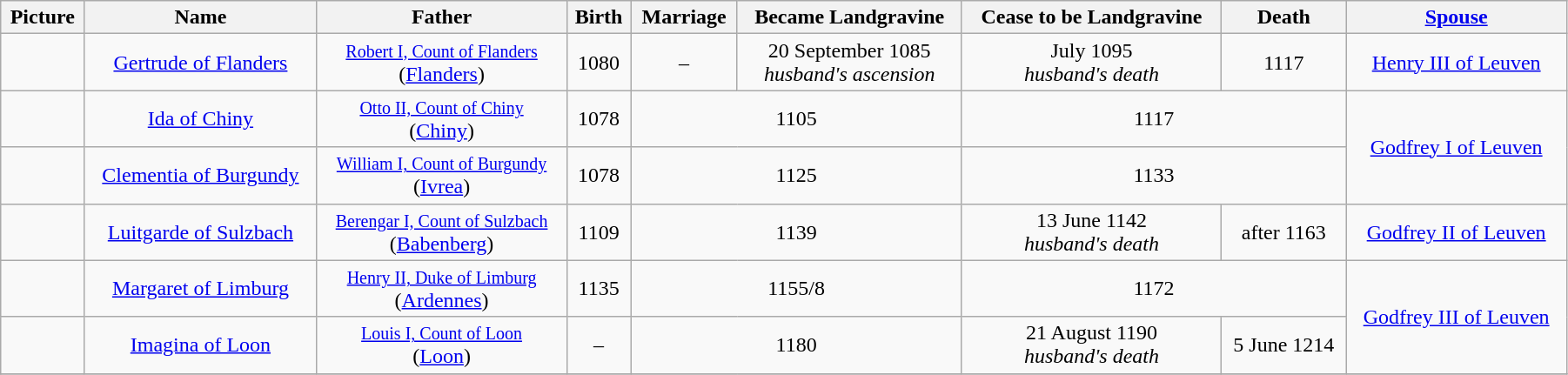<table width=95% class="wikitable">
<tr>
<th>Picture</th>
<th>Name</th>
<th>Father</th>
<th>Birth</th>
<th>Marriage</th>
<th>Became Landgravine</th>
<th>Cease to be Landgravine</th>
<th>Death</th>
<th><a href='#'>Spouse</a></th>
</tr>
<tr>
<td align="center"></td>
<td align="center"><a href='#'>Gertrude of Flanders</a></td>
<td align="center"><small><a href='#'>Robert I, Count of Flanders</a></small><br>(<a href='#'>Flanders</a>)</td>
<td align="center">1080</td>
<td align="center">–</td>
<td align="center">20 September 1085<br><em>husband's ascension</em></td>
<td align="center">July 1095<br><em>husband's death</em></td>
<td align="center">1117</td>
<td align="center"><a href='#'>Henry III of Leuven</a></td>
</tr>
<tr>
<td align="center"></td>
<td align="center"><a href='#'>Ida of Chiny</a></td>
<td align="center"><small><a href='#'>Otto II, Count of Chiny</a></small><br>(<a href='#'>Chiny</a>)</td>
<td align="center">1078</td>
<td align="center" colspan="2">1105</td>
<td align="center" colspan="2">1117</td>
<td align="center" rowspan="2"><a href='#'>Godfrey I of Leuven</a></td>
</tr>
<tr>
<td align="center"></td>
<td align="center"><a href='#'>Clementia of Burgundy</a></td>
<td align="center"><small><a href='#'>William I, Count of Burgundy</a></small><br>(<a href='#'>Ivrea</a>)</td>
<td align="center">1078</td>
<td align="center" colspan="2">1125</td>
<td align="center" colspan="2">1133</td>
</tr>
<tr>
<td align="center"></td>
<td align="center"><a href='#'>Luitgarde of Sulzbach</a></td>
<td align="center"><small><a href='#'>Berengar I, Count of Sulzbach</a></small><br>(<a href='#'>Babenberg</a>)</td>
<td align="center">1109</td>
<td align="center" colspan="2">1139</td>
<td align="center">13 June 1142<br><em>husband's death</em></td>
<td align="center">after 1163</td>
<td align="center"><a href='#'>Godfrey II of Leuven</a></td>
</tr>
<tr>
<td align="center"></td>
<td align="center"><a href='#'>Margaret of Limburg</a></td>
<td align="center"><small><a href='#'>Henry II, Duke of Limburg</a></small><br>(<a href='#'>Ardennes</a>)</td>
<td align="center">1135</td>
<td align="center" colspan="2">1155/8</td>
<td align="center" colspan="2">1172</td>
<td align="center" rowspan="2"><a href='#'>Godfrey III of Leuven</a></td>
</tr>
<tr>
<td align="center"></td>
<td align="center"><a href='#'>Imagina of Loon</a></td>
<td align="center"><small><a href='#'>Louis I, Count of Loon</a></small><br>(<a href='#'>Loon</a>)</td>
<td align="center">–</td>
<td align="center" colspan="2">1180</td>
<td align="center">21 August 1190<br><em>husband's death</em></td>
<td align="center">5 June 1214</td>
</tr>
<tr>
</tr>
</table>
